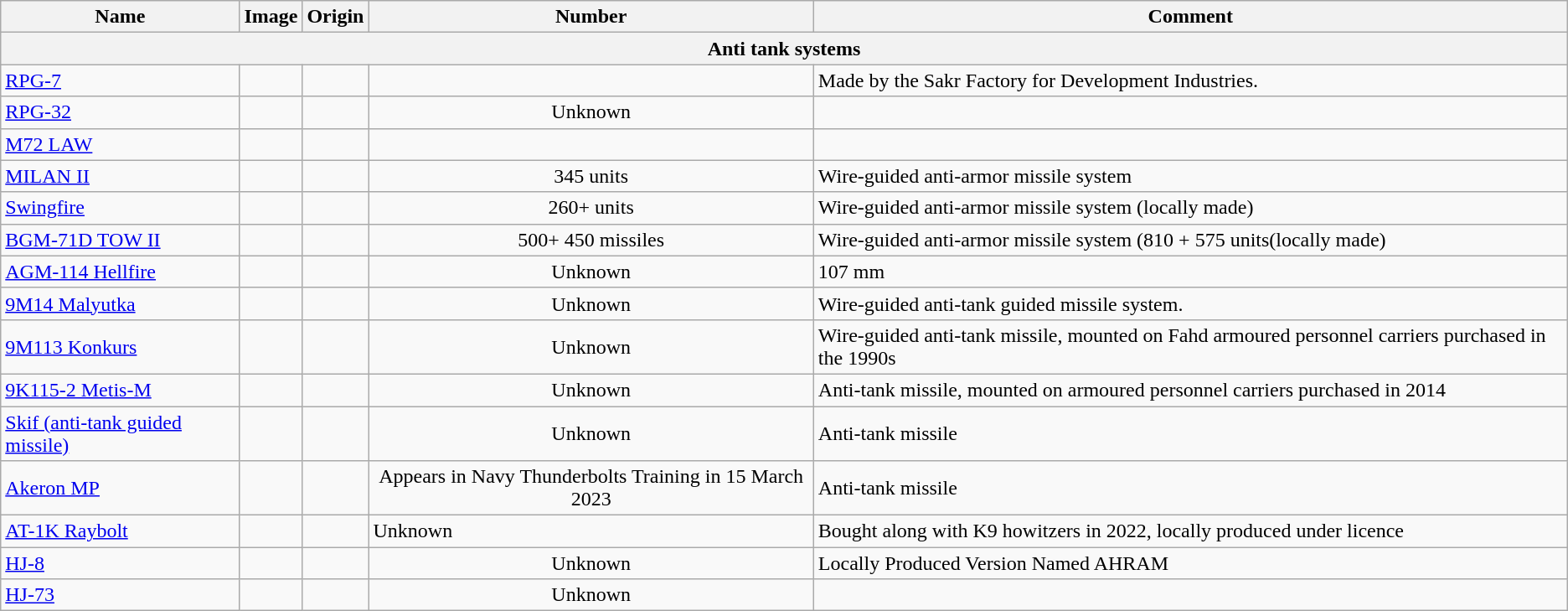<table class="wikitable">
<tr>
<th>Name</th>
<th>Image</th>
<th>Origin</th>
<th>Number</th>
<th>Comment</th>
</tr>
<tr>
<th style="text-align:center;" colspan="6">Anti tank systems</th>
</tr>
<tr>
<td><a href='#'>RPG-7</a></td>
<td></td>
<td> <br> </td>
<td align="center"></td>
<td>Made by the Sakr Factory for Development Industries.</td>
</tr>
<tr>
<td><a href='#'>RPG-32</a></td>
<td></td>
<td></td>
<td align="center">Unknown</td>
<td></td>
</tr>
<tr>
<td><a href='#'>M72 LAW</a></td>
<td></td>
<td></td>
<td align="center"></td>
<td></td>
</tr>
<tr>
<td><a href='#'>MILAN II</a></td>
<td></td>
<td></td>
<td align="center">345 units</td>
<td>Wire-guided anti-armor missile system</td>
</tr>
<tr>
<td><a href='#'>Swingfire</a></td>
<td></td>
<td> <br> </td>
<td align="center">260+ units</td>
<td>Wire-guided anti-armor missile system (locally made)</td>
</tr>
<tr>
<td><a href='#'>BGM-71D TOW II</a></td>
<td></td>
<td> <br> </td>
<td align="center">500+ 450 missiles</td>
<td>Wire-guided anti-armor missile system (810 + 575 units(locally made)</td>
</tr>
<tr>
<td><a href='#'>AGM-114 Hellfire</a></td>
<td></td>
<td></td>
<td align="center">Unknown</td>
<td>107 mm</td>
</tr>
<tr>
<td><a href='#'>9M14 Malyutka</a></td>
<td></td>
<td> <br> </td>
<td align="center">Unknown</td>
<td>Wire-guided anti-tank guided missile system.</td>
</tr>
<tr>
<td><a href='#'>9M113 Konkurs</a></td>
<td></td>
<td></td>
<td align="center">Unknown</td>
<td>Wire-guided anti-tank missile, mounted on Fahd armoured personnel carriers purchased in the 1990s</td>
</tr>
<tr>
<td><a href='#'>9K115-2 Metis-M</a></td>
<td></td>
<td></td>
<td align="center">Unknown</td>
<td>Anti-tank missile, mounted on armoured personnel carriers purchased in 2014</td>
</tr>
<tr>
<td><a href='#'>Skif (anti-tank guided missile)</a></td>
<td></td>
<td></td>
<td align="center">Unknown</td>
<td>Anti-tank missile</td>
</tr>
<tr>
<td><a href='#'>Akeron MP</a></td>
<td></td>
<td></td>
<td align="center">Appears in Navy Thunderbolts Training in 15 March 2023</td>
<td>Anti-tank missile</td>
</tr>
<tr>
<td><a href='#'>AT-1K Raybolt</a></td>
<td></td>
<td></td>
<td>Unknown</td>
<td>Bought along with K9 howitzers in 2022, locally produced under licence</td>
</tr>
<tr>
<td><a href='#'>HJ-8</a></td>
<td></td>
<td> <br> </td>
<td align="center">Unknown</td>
<td>Locally Produced Version Named AHRAM</td>
</tr>
<tr>
<td><a href='#'>HJ-73</a></td>
<td></td>
<td></td>
<td align="center">Unknown</td>
<td></td>
</tr>
</table>
